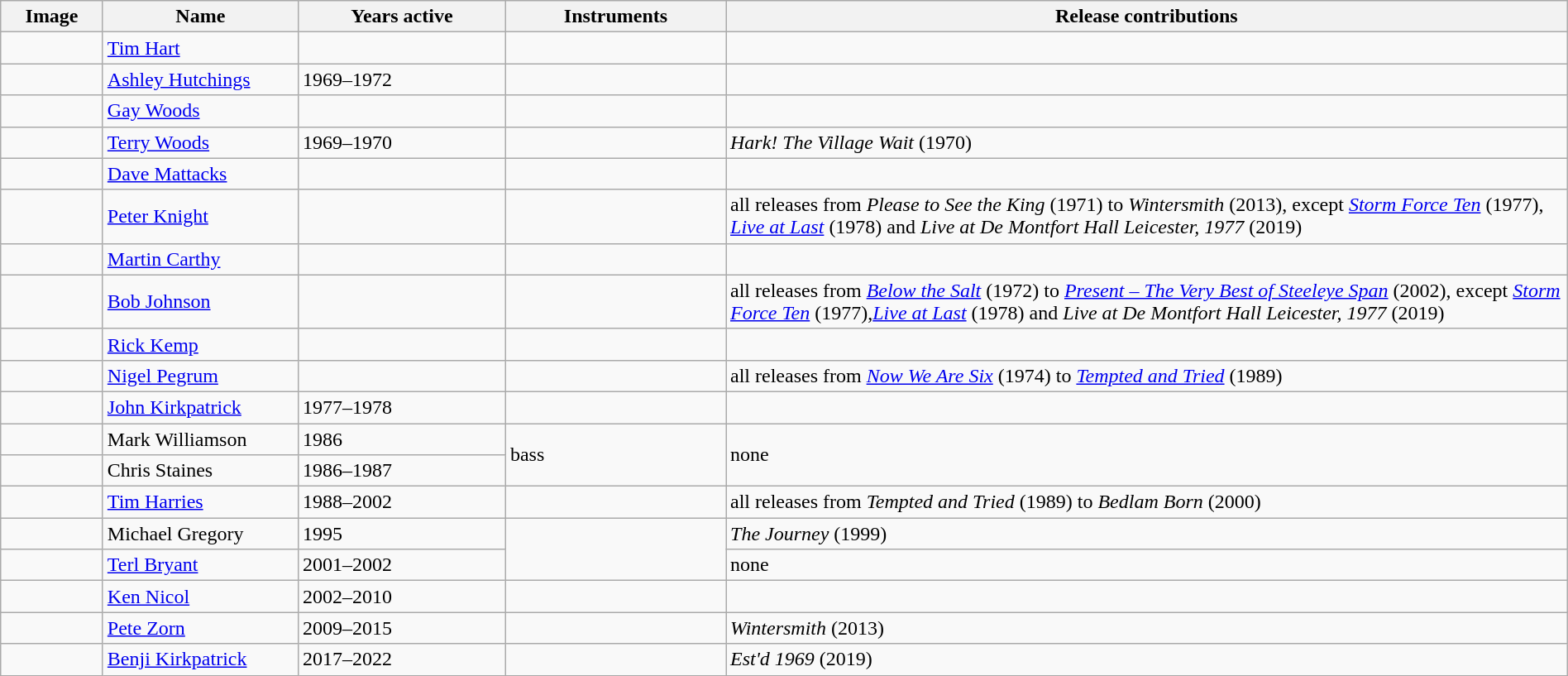<table class="wikitable" width="100%" border="1">
<tr>
<th width="75">Image</th>
<th width="150">Name</th>
<th width="160">Years active</th>
<th width="170">Instruments</th>
<th>Release contributions</th>
</tr>
<tr>
<td></td>
<td><a href='#'>Tim Hart</a></td>
<td></td>
<td></td>
<td></td>
</tr>
<tr>
<td></td>
<td><a href='#'>Ashley Hutchings</a></td>
<td>1969–1972</td>
<td></td>
<td></td>
</tr>
<tr>
<td></td>
<td><a href='#'>Gay Woods</a></td>
<td></td>
<td></td>
<td></td>
</tr>
<tr>
<td></td>
<td><a href='#'>Terry Woods</a></td>
<td>1969–1970</td>
<td></td>
<td><em>Hark! The Village Wait</em> (1970)</td>
</tr>
<tr>
<td></td>
<td><a href='#'>Dave Mattacks</a></td>
<td></td>
<td></td>
<td></td>
</tr>
<tr>
<td></td>
<td><a href='#'>Peter Knight</a></td>
<td></td>
<td></td>
<td>all releases from <em>Please to See the King</em> (1971) to <em>Wintersmith</em> (2013), except <em><a href='#'>Storm Force Ten</a></em> (1977), <em><a href='#'>Live at Last</a></em> (1978) and <em>Live at De Montfort Hall Leicester, 1977</em> (2019)</td>
</tr>
<tr>
<td></td>
<td><a href='#'>Martin Carthy</a></td>
<td></td>
<td></td>
<td></td>
</tr>
<tr>
<td></td>
<td><a href='#'>Bob Johnson</a></td>
<td></td>
<td></td>
<td>all releases from <em><a href='#'>Below the Salt</a></em> (1972) to <em><a href='#'>Present – The Very Best of Steeleye Span</a></em> (2002), except <em><a href='#'>Storm Force Ten</a></em> (1977),<em><a href='#'>Live at Last</a></em> (1978) and <em>Live at De Montfort Hall Leicester, 1977</em> (2019)</td>
</tr>
<tr>
<td></td>
<td><a href='#'>Rick Kemp</a></td>
<td></td>
<td></td>
<td></td>
</tr>
<tr>
<td></td>
<td><a href='#'>Nigel Pegrum</a></td>
<td></td>
<td></td>
<td>all releases from <em><a href='#'>Now We Are Six</a></em> (1974) to <em><a href='#'>Tempted and Tried</a></em> (1989)</td>
</tr>
<tr>
<td></td>
<td><a href='#'>John Kirkpatrick</a></td>
<td>1977–1978</td>
<td></td>
<td></td>
</tr>
<tr>
<td></td>
<td>Mark Williamson</td>
<td>1986</td>
<td rowspan="2">bass</td>
<td rowspan="2">none</td>
</tr>
<tr>
<td></td>
<td>Chris Staines</td>
<td>1986–1987</td>
</tr>
<tr>
<td></td>
<td><a href='#'>Tim Harries</a></td>
<td>1988–2002</td>
<td></td>
<td>all releases from <em>Tempted and Tried</em> (1989) to <em>Bedlam Born</em> (2000)</td>
</tr>
<tr>
<td></td>
<td>Michael Gregory</td>
<td>1995</td>
<td rowspan="2"></td>
<td><em>The Journey</em> (1999)</td>
</tr>
<tr>
<td></td>
<td><a href='#'>Terl Bryant</a></td>
<td>2001–2002</td>
<td>none</td>
</tr>
<tr>
<td></td>
<td><a href='#'>Ken Nicol</a></td>
<td>2002–2010</td>
<td></td>
<td></td>
</tr>
<tr>
<td></td>
<td><a href='#'>Pete Zorn</a></td>
<td>2009–2015 </td>
<td></td>
<td><em>Wintersmith</em> (2013)</td>
</tr>
<tr>
<td></td>
<td><a href='#'>Benji Kirkpatrick</a></td>
<td>2017–2022 </td>
<td></td>
<td><em>Est'd 1969</em> (2019)</td>
</tr>
</table>
